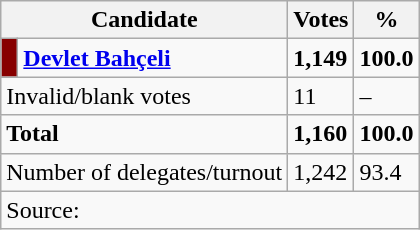<table class="wikitable">
<tr>
<th colspan="2">Candidate</th>
<th>Votes</th>
<th>%</th>
</tr>
<tr>
<td style="background: #870000; width:4px; text-align:center;"></td>
<td><strong><a href='#'>Devlet Bahçeli</a></strong></td>
<td><strong>1,149</strong></td>
<td><strong>100.0</strong></td>
</tr>
<tr>
<td colspan="2">Invalid/blank votes</td>
<td>11</td>
<td>–</td>
</tr>
<tr>
<td colspan="2"><strong>Total</strong></td>
<td><strong>1,160</strong></td>
<td><strong>100.0</strong></td>
</tr>
<tr>
<td colspan="2">Number of delegates/turnout</td>
<td>1,242</td>
<td>93.4</td>
</tr>
<tr>
<td colspan="4">Source: </td>
</tr>
</table>
